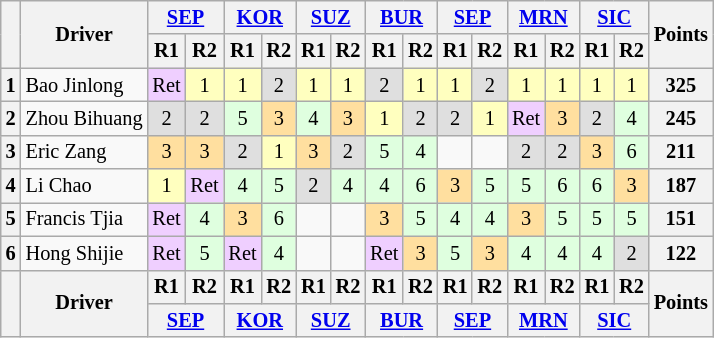<table class="wikitable" style="font-size:85%; text-align:center">
<tr>
<th rowspan=2></th>
<th rowspan=2>Driver</th>
<th colspan=2><a href='#'>SEP</a><br></th>
<th colspan=2><a href='#'>KOR</a><br></th>
<th colspan=2><a href='#'>SUZ</a><br></th>
<th colspan=2><a href='#'>BUR</a><br></th>
<th colspan=2><a href='#'>SEP</a><br></th>
<th colspan=2><a href='#'>MRN</a><br></th>
<th colspan=2><a href='#'>SIC</a><br></th>
<th rowspan=2>Points</th>
</tr>
<tr>
<th>R1</th>
<th>R2</th>
<th>R1</th>
<th>R2</th>
<th>R1</th>
<th>R2</th>
<th>R1</th>
<th>R2</th>
<th>R1</th>
<th>R2</th>
<th>R1</th>
<th>R2</th>
<th>R1</th>
<th>R2</th>
</tr>
<tr>
<th>1</th>
<td align="left"> Bao Jinlong</td>
<td style="background:#EFCFFF";>Ret</td>
<td style="background:#FFFFBF";>1</td>
<td style="background:#FFFFBF";>1</td>
<td style="background:#DFDFDF";>2</td>
<td style="background:#FFFFBF";>1</td>
<td style="background:#FFFFBF";>1</td>
<td style="background:#DFDFDF";>2</td>
<td style="background:#FFFFBF";>1</td>
<td style="background:#FFFFBF";>1</td>
<td style="background:#DFDFDF";>2</td>
<td style="background:#FFFFBF";>1</td>
<td style="background:#FFFFBF";>1</td>
<td style="background:#FFFFBF";>1</td>
<td style="background:#FFFFBF";>1</td>
<th>325</th>
</tr>
<tr>
<th>2</th>
<td align="left" nowrap> Zhou Bihuang</td>
<td style="background:#DFDFDF";>2</td>
<td style="background:#DFDFDF";>2</td>
<td style="background:#DFFFDF";>5</td>
<td style="background:#FFDF9F";>3</td>
<td style="background:#DFFFDF";>4</td>
<td style="background:#FFDF9F";>3</td>
<td style="background:#FFFFBF";>1</td>
<td style="background:#DFDFDF";>2</td>
<td style="background:#DFDFDF";>2</td>
<td style="background:#FFFFBF";>1</td>
<td style="background:#EFCFFF";>Ret</td>
<td style="background:#FFDF9F";>3</td>
<td style="background:#DFDFDF";>2</td>
<td style="background:#DFFFDF";>4</td>
<th>245</th>
</tr>
<tr>
<th>3</th>
<td align="left"> Eric Zang</td>
<td style="background:#FFDF9F";>3</td>
<td style="background:#FFDF9F";>3</td>
<td style="background:#DFDFDF";>2</td>
<td style="background:#FFFFBF";>1</td>
<td style="background:#FFDF9F";>3</td>
<td style="background:#DFDFDF";>2</td>
<td style="background:#DFFFDF";>5</td>
<td style="background:#DFFFDF";>4</td>
<td style="background:#"></td>
<td style="background:#"></td>
<td style="background:#DFDFDF";>2</td>
<td style="background:#DFDFDF";>2</td>
<td style="background:#FFDF9F";>3</td>
<td style="background:#DFFFDF";>6</td>
<th>211</th>
</tr>
<tr>
<th>4</th>
<td align="left"> Li Chao</td>
<td style="background:#FFFFBF";>1</td>
<td style="background:#EFCFFF";>Ret</td>
<td style="background:#DFFFDF";>4</td>
<td style="background:#DFFFDF";>5</td>
<td style="background:#DFDFDF";>2</td>
<td style="background:#DFFFDF";>4</td>
<td style="background:#DFFFDF";>4</td>
<td style="background:#DFFFDF";>6</td>
<td style="background:#FFDF9F";>3</td>
<td style="background:#DFFFDF";>5</td>
<td style="background:#DFFFDF";>5</td>
<td style="background:#DFFFDF";>6</td>
<td style="background:#DFFFDF";>6</td>
<td style="background:#FFDF9F";>3</td>
<th>187</th>
</tr>
<tr>
<th>5</th>
<td align="left"> Francis Tjia</td>
<td style="background:#EFCFFF";>Ret</td>
<td style="background:#DFFFDF";>4</td>
<td style="background:#FFDF9F";>3</td>
<td style="background:#DFFFDF";>6</td>
<td style="background:#"></td>
<td style="background:#"></td>
<td style="background:#FFDF9F";>3</td>
<td style="background:#DFFFDF";>5</td>
<td style="background:#DFFFDF";>4</td>
<td style="background:#DFFFDF";>4</td>
<td style="background:#FFDF9F";>3</td>
<td style="background:#DFFFDF";>5</td>
<td style="background:#DFFFDF";>5</td>
<td style="background:#DFFFDF";>5</td>
<th>151</th>
</tr>
<tr>
<th>6</th>
<td align="left"> Hong Shijie</td>
<td style="background:#EFCFFF";>Ret</td>
<td style="background:#DFFFDF";>5</td>
<td style="background:#EFCFFF";>Ret</td>
<td style="background:#DFFFDF";>4</td>
<td style="background:#"></td>
<td style="background:#"></td>
<td style="background:#EFCFFF";>Ret</td>
<td style="background:#FFDF9F";>3</td>
<td style="background:#DFFFDF";>5</td>
<td style="background:#FFDF9F";>3</td>
<td style="background:#DFFFDF";>4</td>
<td style="background:#DFFFDF";>4</td>
<td style="background:#DFFFDF";>4</td>
<td style="background:#DFDFDF";>2</td>
<th>122</th>
</tr>
<tr>
<th rowspan=2></th>
<th rowspan=2>Driver</th>
<th>R1</th>
<th>R2</th>
<th>R1</th>
<th>R2</th>
<th>R1</th>
<th>R2</th>
<th>R1</th>
<th>R2</th>
<th>R1</th>
<th>R2</th>
<th>R1</th>
<th>R2</th>
<th>R1</th>
<th>R2</th>
<th rowspan=2>Points</th>
</tr>
<tr>
<th colspan=2><a href='#'>SEP</a><br></th>
<th colspan=2><a href='#'>KOR</a><br></th>
<th colspan=2><a href='#'>SUZ</a><br></th>
<th colspan=2><a href='#'>BUR</a><br></th>
<th colspan=2><a href='#'>SEP</a><br></th>
<th colspan=2><a href='#'>MRN</a><br></th>
<th colspan=2><a href='#'>SIC</a><br></th>
</tr>
</table>
